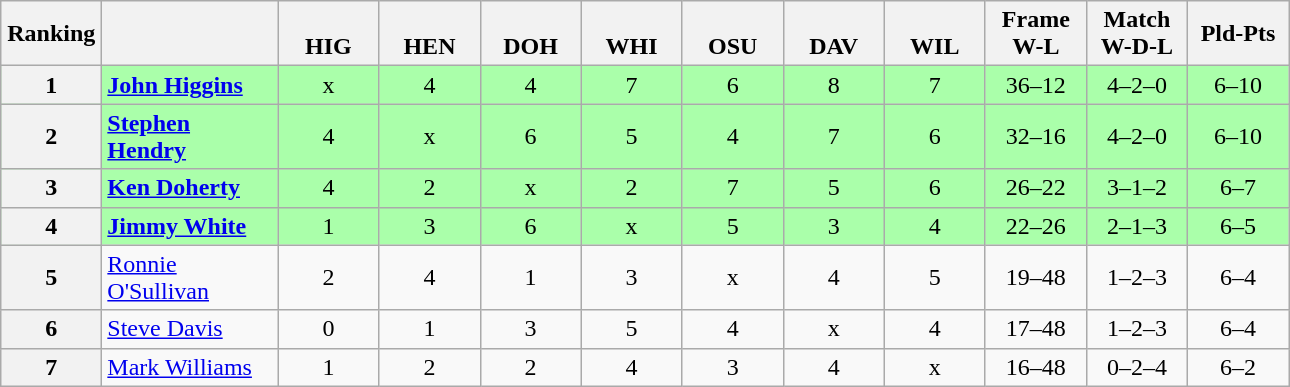<table class="wikitable" style="text-align:center">
<tr>
<th width=60>Ranking</th>
<th class="unsortable" width=110></th>
<th width=60><br> HIG</th>
<th width=60><br> HEN</th>
<th width=60><br> DOH</th>
<th width=60><br> WHI</th>
<th width=60><br> OSU</th>
<th width=60><br> DAV</th>
<th width=60><br> WIL</th>
<th width=60>Frame<br>W-L</th>
<th width=60>Match<br>W-D-L</th>
<th width=60>Pld-Pts</th>
</tr>
<tr style="background:#aaffaa;">
<th>1</th>
<td align="left"><strong><a href='#'>John Higgins</a></strong></td>
<td>x</td>
<td>4</td>
<td>4</td>
<td>7</td>
<td>6</td>
<td>8</td>
<td>7</td>
<td>36–12</td>
<td>4–2–0</td>
<td>6–10</td>
</tr>
<tr style="background:#aaffaa;">
<th>2</th>
<td align="left"><strong><a href='#'>Stephen Hendry</a></strong></td>
<td>4</td>
<td>x</td>
<td>6</td>
<td>5</td>
<td>4</td>
<td>7</td>
<td>6</td>
<td>32–16</td>
<td>4–2–0</td>
<td>6–10</td>
</tr>
<tr style="background:#aaffaa;">
<th>3</th>
<td align="left"><strong><a href='#'>Ken Doherty</a></strong></td>
<td>4</td>
<td>2</td>
<td>x</td>
<td>2</td>
<td>7</td>
<td>5</td>
<td>6</td>
<td>26–22</td>
<td>3–1–2</td>
<td>6–7</td>
</tr>
<tr style="background:#aaffaa;">
<th>4</th>
<td align="left"><strong><a href='#'>Jimmy White</a></strong></td>
<td>1</td>
<td>3</td>
<td>6</td>
<td>x</td>
<td>5</td>
<td>3</td>
<td>4</td>
<td>22–26</td>
<td>2–1–3</td>
<td>6–5</td>
</tr>
<tr>
<th>5</th>
<td align="left"><a href='#'>Ronnie O'Sullivan</a></td>
<td>2</td>
<td>4</td>
<td>1</td>
<td>3</td>
<td>x</td>
<td>4</td>
<td>5</td>
<td>19–48</td>
<td>1–2–3</td>
<td>6–4</td>
</tr>
<tr>
<th>6</th>
<td align="left"><a href='#'>Steve Davis</a></td>
<td>0</td>
<td>1</td>
<td>3</td>
<td>5</td>
<td>4</td>
<td>x</td>
<td>4</td>
<td>17–48</td>
<td>1–2–3</td>
<td>6–4</td>
</tr>
<tr>
<th>7</th>
<td align="left"><a href='#'>Mark Williams</a></td>
<td>1</td>
<td>2</td>
<td>2</td>
<td>4</td>
<td>3</td>
<td>4</td>
<td>x</td>
<td>16–48</td>
<td>0–2–4</td>
<td>6–2</td>
</tr>
</table>
